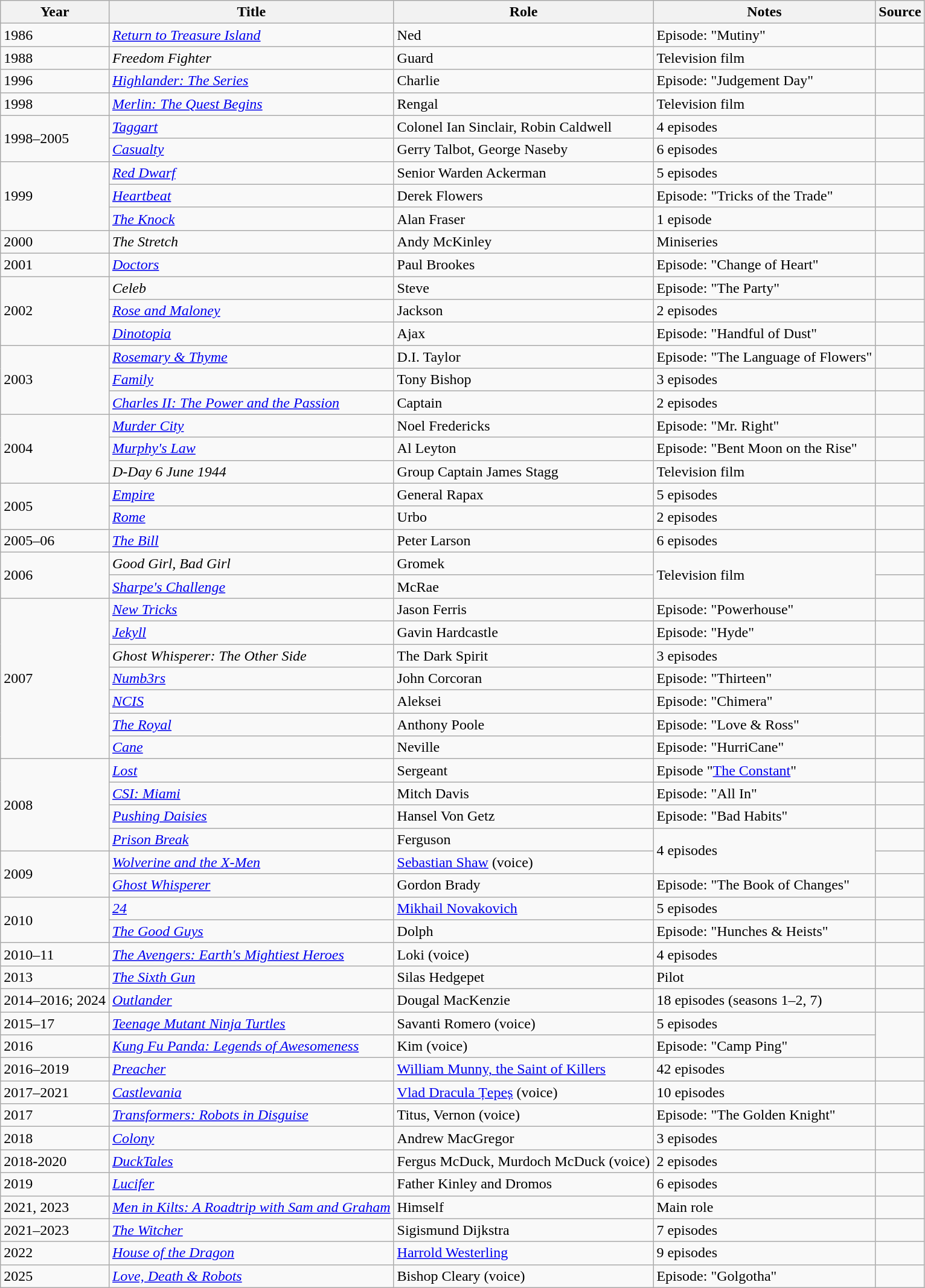<table class="wikitable">
<tr>
<th>Year</th>
<th>Title</th>
<th>Role</th>
<th>Notes</th>
<th>Source</th>
</tr>
<tr>
<td>1986</td>
<td><em><a href='#'>Return to Treasure Island</a></em></td>
<td>Ned</td>
<td>Episode: "Mutiny"</td>
<td></td>
</tr>
<tr>
<td>1988</td>
<td><em>Freedom Fighter</em></td>
<td>Guard</td>
<td>Television film</td>
<td></td>
</tr>
<tr>
<td>1996</td>
<td><em><a href='#'>Highlander: The Series</a></em></td>
<td>Charlie</td>
<td>Episode: "Judgement Day"</td>
<td></td>
</tr>
<tr>
<td>1998</td>
<td><em><a href='#'>Merlin: The Quest Begins</a></em></td>
<td>Rengal</td>
<td>Television film</td>
<td></td>
</tr>
<tr>
<td rowspan="2">1998–2005</td>
<td><em><a href='#'>Taggart</a></em></td>
<td>Colonel Ian Sinclair, Robin Caldwell</td>
<td>4 episodes</td>
<td></td>
</tr>
<tr>
<td><em><a href='#'>Casualty</a></em></td>
<td>Gerry Talbot, George Naseby</td>
<td>6 episodes</td>
<td></td>
</tr>
<tr>
<td rowspan="3">1999</td>
<td><em><a href='#'>Red Dwarf</a></em></td>
<td>Senior Warden Ackerman</td>
<td>5 episodes</td>
<td></td>
</tr>
<tr>
<td><em><a href='#'>Heartbeat</a></em></td>
<td>Derek Flowers</td>
<td>Episode: "Tricks of the Trade"</td>
<td></td>
</tr>
<tr>
<td><em><a href='#'>The Knock</a></em></td>
<td>Alan Fraser</td>
<td>1 episode</td>
<td></td>
</tr>
<tr>
<td>2000</td>
<td><em>The Stretch</em></td>
<td>Andy McKinley</td>
<td>Miniseries</td>
<td></td>
</tr>
<tr>
<td>2001</td>
<td><em><a href='#'>Doctors</a></em></td>
<td>Paul Brookes</td>
<td>Episode: "Change of Heart"</td>
<td></td>
</tr>
<tr>
<td rowspan="3">2002</td>
<td><em>Celeb</em></td>
<td>Steve</td>
<td>Episode: "The Party"</td>
<td></td>
</tr>
<tr>
<td><em><a href='#'>Rose and Maloney</a></em></td>
<td>Jackson</td>
<td>2 episodes</td>
<td></td>
</tr>
<tr>
<td><em><a href='#'>Dinotopia</a></em></td>
<td>Ajax</td>
<td>Episode: "Handful of Dust"</td>
<td></td>
</tr>
<tr>
<td rowspan="3">2003</td>
<td><em><a href='#'>Rosemary & Thyme</a></em></td>
<td>D.I. Taylor</td>
<td>Episode: "The Language of Flowers"</td>
<td></td>
</tr>
<tr>
<td><em><a href='#'>Family</a></em></td>
<td>Tony Bishop</td>
<td>3 episodes</td>
<td></td>
</tr>
<tr>
<td><em><a href='#'>Charles II: The Power and the Passion</a></em></td>
<td>Captain</td>
<td>2 episodes</td>
<td></td>
</tr>
<tr>
<td rowspan="3">2004</td>
<td><em><a href='#'>Murder City</a></em></td>
<td>Noel Fredericks</td>
<td>Episode: "Mr. Right"</td>
<td></td>
</tr>
<tr>
<td><em><a href='#'>Murphy's Law</a></em></td>
<td>Al Leyton</td>
<td>Episode: "Bent Moon on the Rise"</td>
<td></td>
</tr>
<tr>
<td><em>D-Day 6 June 1944</em></td>
<td>Group Captain James Stagg</td>
<td>Television film</td>
<td></td>
</tr>
<tr>
<td rowspan="2">2005</td>
<td><em><a href='#'>Empire</a></em></td>
<td>General Rapax</td>
<td>5 episodes</td>
<td></td>
</tr>
<tr>
<td><em><a href='#'>Rome</a></em></td>
<td>Urbo</td>
<td>2 episodes</td>
<td></td>
</tr>
<tr>
<td>2005–06</td>
<td><em><a href='#'>The Bill</a></em></td>
<td>Peter Larson</td>
<td>6 episodes</td>
<td></td>
</tr>
<tr>
<td rowspan="2">2006</td>
<td><em>Good Girl, Bad Girl</em></td>
<td>Gromek</td>
<td rowspan="2">Television film</td>
<td></td>
</tr>
<tr>
<td><em><a href='#'>Sharpe's Challenge</a></em></td>
<td>McRae</td>
<td></td>
</tr>
<tr>
<td rowspan="7">2007</td>
<td><em><a href='#'>New Tricks</a></em></td>
<td>Jason Ferris</td>
<td>Episode: "Powerhouse"</td>
<td></td>
</tr>
<tr>
<td><em><a href='#'>Jekyll</a></em></td>
<td>Gavin Hardcastle</td>
<td>Episode: "Hyde"</td>
<td></td>
</tr>
<tr>
<td><em>Ghost Whisperer: The Other Side</em></td>
<td>The Dark Spirit</td>
<td>3 episodes</td>
<td></td>
</tr>
<tr>
<td><em><a href='#'>Numb3rs</a></em></td>
<td>John Corcoran</td>
<td>Episode: "Thirteen"</td>
<td></td>
</tr>
<tr>
<td><em><a href='#'>NCIS</a></em></td>
<td>Aleksei</td>
<td>Episode: "Chimera"</td>
<td></td>
</tr>
<tr>
<td><em><a href='#'>The Royal</a></em></td>
<td>Anthony Poole</td>
<td>Episode: "Love & Ross"</td>
<td></td>
</tr>
<tr>
<td><em><a href='#'>Cane</a></em></td>
<td>Neville</td>
<td>Episode: "HurriCane"</td>
<td></td>
</tr>
<tr>
<td rowspan="4">2008</td>
<td><em><a href='#'>Lost</a></em></td>
<td>Sergeant</td>
<td>Episode "<a href='#'>The Constant</a>"</td>
<td></td>
</tr>
<tr>
<td><em><a href='#'>CSI: Miami</a></em></td>
<td>Mitch Davis</td>
<td>Episode: "All In"</td>
<td></td>
</tr>
<tr>
<td><em><a href='#'>Pushing Daisies</a></em></td>
<td>Hansel Von Getz</td>
<td>Episode: "Bad Habits"</td>
<td></td>
</tr>
<tr>
<td><em><a href='#'>Prison Break</a></em></td>
<td>Ferguson</td>
<td rowspan="2">4 episodes</td>
<td></td>
</tr>
<tr>
<td rowspan="2">2009</td>
<td><em><a href='#'>Wolverine and the X-Men</a></em></td>
<td><a href='#'>Sebastian Shaw</a> (voice)</td>
<td></td>
</tr>
<tr>
<td><em><a href='#'>Ghost Whisperer</a></em></td>
<td>Gordon Brady</td>
<td>Episode: "The Book of Changes"</td>
<td></td>
</tr>
<tr>
<td rowspan="2">2010</td>
<td><em><a href='#'>24</a></em></td>
<td><a href='#'>Mikhail Novakovich</a></td>
<td>5 episodes</td>
<td></td>
</tr>
<tr>
<td><em><a href='#'>The Good Guys</a></em></td>
<td>Dolph</td>
<td>Episode: "Hunches & Heists"</td>
<td></td>
</tr>
<tr>
<td>2010–11</td>
<td><em><a href='#'>The Avengers: Earth's Mightiest Heroes</a></em></td>
<td>Loki (voice)</td>
<td>4 episodes</td>
<td></td>
</tr>
<tr>
<td>2013</td>
<td><em><a href='#'>The Sixth Gun</a></em></td>
<td>Silas Hedgepet</td>
<td>Pilot</td>
<td></td>
</tr>
<tr>
<td>2014–2016; 2024</td>
<td><em><a href='#'>Outlander</a></em></td>
<td>Dougal MacKenzie</td>
<td>18 episodes (seasons 1–2, 7)</td>
<td></td>
</tr>
<tr>
<td>2015–17</td>
<td><em><a href='#'>Teenage Mutant Ninja Turtles</a></em></td>
<td>Savanti Romero (voice)</td>
<td>5 episodes</td>
<td rowspan="2"></td>
</tr>
<tr>
<td>2016</td>
<td><em><a href='#'>Kung Fu Panda: Legends of Awesomeness</a></em></td>
<td>Kim (voice)</td>
<td>Episode: "Camp Ping"</td>
</tr>
<tr>
<td>2016–2019</td>
<td><em><a href='#'>Preacher</a></em></td>
<td><a href='#'>William Munny, the Saint of Killers</a></td>
<td>42 episodes</td>
<td></td>
</tr>
<tr>
<td>2017–2021</td>
<td><em><a href='#'>Castlevania</a></em></td>
<td><a href='#'>Vlad Dracula Țepeș</a> (voice)</td>
<td>10 episodes</td>
<td></td>
</tr>
<tr>
<td>2017</td>
<td><em><a href='#'>Transformers: Robots in Disguise</a></em></td>
<td>Titus, Vernon (voice)</td>
<td>Episode: "The Golden Knight"</td>
<td></td>
</tr>
<tr>
<td>2018</td>
<td><em><a href='#'>Colony</a></em></td>
<td>Andrew MacGregor</td>
<td>3 episodes</td>
<td></td>
</tr>
<tr>
<td>2018-2020</td>
<td><em><a href='#'>DuckTales</a></em></td>
<td>Fergus McDuck, Murdoch McDuck (voice)</td>
<td>2 episodes</td>
<td></td>
</tr>
<tr>
<td>2019</td>
<td><em><a href='#'>Lucifer</a></em></td>
<td>Father Kinley and Dromos</td>
<td>6 episodes</td>
<td></td>
</tr>
<tr>
<td>2021, 2023</td>
<td><em><a href='#'>Men in Kilts: A Roadtrip with Sam and Graham</a></em></td>
<td>Himself</td>
<td>Main role</td>
<td></td>
</tr>
<tr>
<td>2021–2023</td>
<td><em><a href='#'>The Witcher</a></em></td>
<td>Sigismund Dijkstra</td>
<td>7 episodes</td>
<td></td>
</tr>
<tr>
<td>2022</td>
<td><em><a href='#'>House of the Dragon</a></em></td>
<td><a href='#'>Harrold Westerling</a></td>
<td>9 episodes</td>
<td></td>
</tr>
<tr>
<td>2025</td>
<td><em><a href='#'>Love, Death & Robots</a></em></td>
<td>Bishop Cleary (voice)</td>
<td>Episode: "Golgotha"</td>
<td></td>
</tr>
</table>
